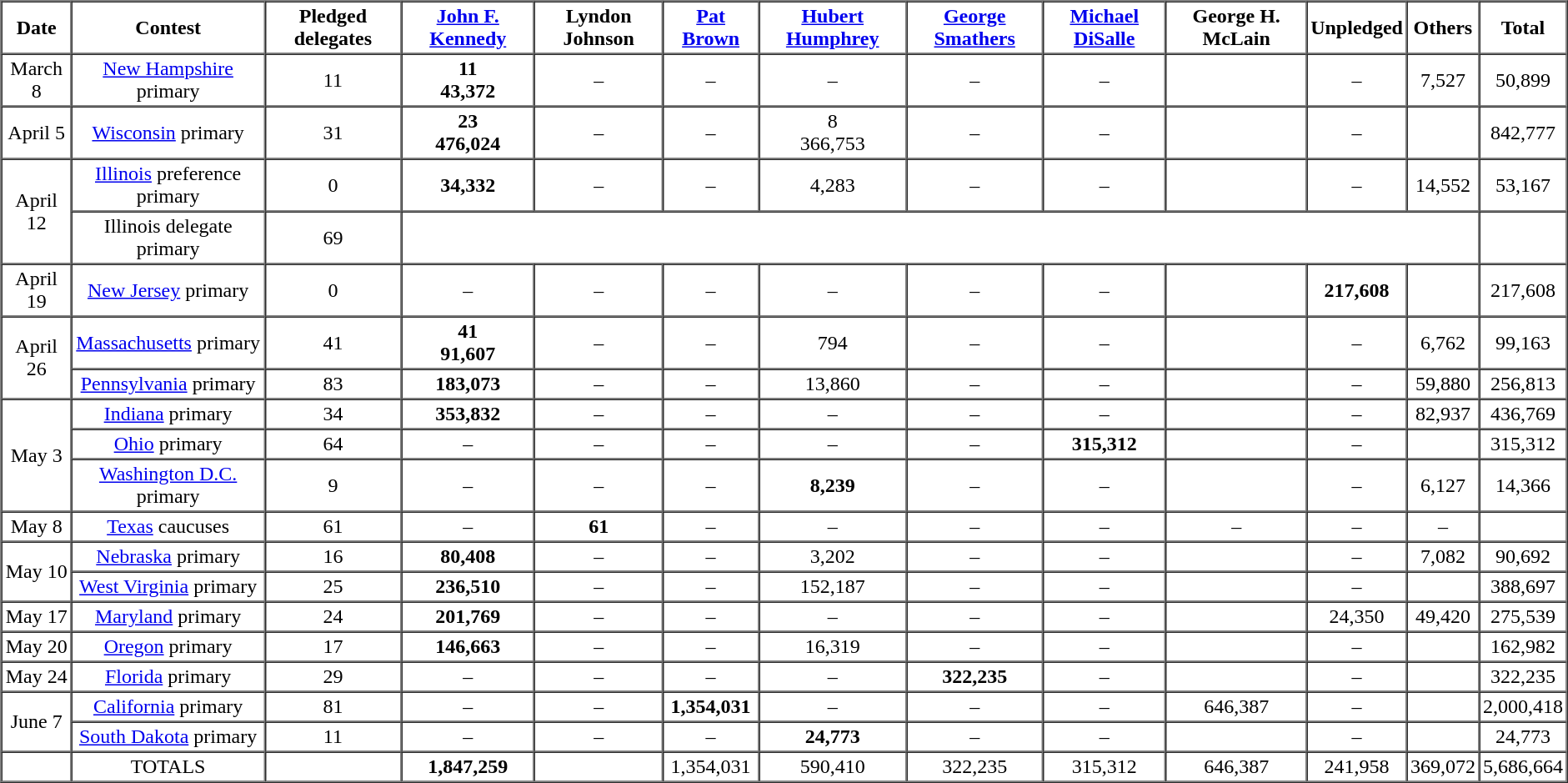<table border="1" cellspacing="0" cellpadding="2" style="margin-left:10px; text-align:center">
<tr>
<th>Date</th>
<th>Contest</th>
<th>Pledged delegates</th>
<th><a href='#'>John F. Kennedy</a></th>
<th>Lyndon Johnson</th>
<th><a href='#'>Pat Brown</a></th>
<th><a href='#'>Hubert Humphrey</a></th>
<th><a href='#'>George Smathers</a></th>
<th><a href='#'>Michael DiSalle</a></th>
<th>George H. McLain</th>
<th>Unpledged</th>
<th>Others</th>
<th>Total</th>
</tr>
<tr>
<td>March 8</td>
<td><a href='#'>New Hampshire</a> primary</td>
<td>11</td>
<td><strong>11</strong><br><strong>43,372</strong></td>
<td>–</td>
<td>–</td>
<td>–</td>
<td>–</td>
<td>–</td>
<td></td>
<td>–</td>
<td>7,527</td>
<td>50,899</td>
</tr>
<tr>
<td>April 5</td>
<td><a href='#'>Wisconsin</a> primary</td>
<td>31</td>
<td><strong>23</strong><br><strong>476,024</strong></td>
<td>–</td>
<td>–</td>
<td>8<br>366,753</td>
<td>–</td>
<td>–</td>
<td></td>
<td>–</td>
<td></td>
<td>842,777</td>
</tr>
<tr>
<td rowspan="2">April 12</td>
<td><a href='#'>Illinois</a> preference primary</td>
<td>0</td>
<td><strong>34,332</strong></td>
<td>–</td>
<td>–</td>
<td>4,283</td>
<td>–</td>
<td>–</td>
<td></td>
<td>–</td>
<td>14,552</td>
<td>53,167</td>
</tr>
<tr>
<td>Illinois delegate primary</td>
<td>69</td>
<td colspan="9"></td>
<td></td>
</tr>
<tr>
<td>April 19</td>
<td><a href='#'>New Jersey</a> primary</td>
<td>0</td>
<td>–</td>
<td>–</td>
<td>–</td>
<td>–</td>
<td>–</td>
<td>–</td>
<td></td>
<td><strong>217,608</strong></td>
<td></td>
<td>217,608</td>
</tr>
<tr>
<td rowspan="2">April 26</td>
<td><a href='#'>Massachusetts</a> primary</td>
<td>41</td>
<td><strong>41</strong><br><strong>91,607</strong></td>
<td>–</td>
<td>–</td>
<td>794</td>
<td>–</td>
<td>–</td>
<td></td>
<td>–</td>
<td>6,762</td>
<td>99,163</td>
</tr>
<tr>
<td><a href='#'>Pennsylvania</a> primary</td>
<td>83</td>
<td><strong>183,073</strong></td>
<td>–</td>
<td>–</td>
<td>13,860</td>
<td>–</td>
<td>–</td>
<td></td>
<td>–</td>
<td>59,880</td>
<td>256,813</td>
</tr>
<tr>
<td rowspan="3">May 3</td>
<td><a href='#'>Indiana</a> primary</td>
<td>34</td>
<td><strong>353,832</strong></td>
<td>–</td>
<td>–</td>
<td>–</td>
<td>–</td>
<td>–</td>
<td></td>
<td>–</td>
<td>82,937</td>
<td>436,769</td>
</tr>
<tr>
<td><a href='#'>Ohio</a> primary</td>
<td>64</td>
<td>–</td>
<td>–</td>
<td>–</td>
<td>–</td>
<td>–</td>
<td><strong>315,312</strong></td>
<td></td>
<td>–</td>
<td></td>
<td>315,312</td>
</tr>
<tr>
<td><a href='#'>Washington D.C.</a> primary</td>
<td>9</td>
<td>–</td>
<td>–</td>
<td>–</td>
<td><strong>8,239</strong></td>
<td>–</td>
<td>–</td>
<td></td>
<td>–</td>
<td>6,127</td>
<td>14,366</td>
</tr>
<tr>
<td>May 8</td>
<td><a href='#'>Texas</a> caucuses</td>
<td>61</td>
<td>–</td>
<td><strong>61</strong></td>
<td>–</td>
<td>–</td>
<td>–</td>
<td>–</td>
<td>–</td>
<td>–</td>
<td>–</td>
<td></td>
</tr>
<tr>
<td rowspan="2">May 10</td>
<td><a href='#'>Nebraska</a> primary</td>
<td>16</td>
<td><strong>80,408</strong></td>
<td>–</td>
<td>–</td>
<td>3,202</td>
<td>–</td>
<td>–</td>
<td></td>
<td>–</td>
<td>7,082</td>
<td>90,692</td>
</tr>
<tr>
<td><a href='#'>West Virginia</a> primary</td>
<td>25</td>
<td><strong>236,510</strong></td>
<td>–</td>
<td>–</td>
<td>152,187</td>
<td>–</td>
<td>–</td>
<td></td>
<td>–</td>
<td></td>
<td>388,697</td>
</tr>
<tr>
<td>May 17</td>
<td><a href='#'>Maryland</a> primary</td>
<td>24</td>
<td><strong>201,769</strong></td>
<td>–</td>
<td>–</td>
<td>–</td>
<td>–</td>
<td>–</td>
<td></td>
<td>24,350</td>
<td>49,420</td>
<td>275,539</td>
</tr>
<tr>
<td>May 20</td>
<td><a href='#'>Oregon</a> primary</td>
<td>17</td>
<td><strong>146,663</strong></td>
<td>–</td>
<td>–</td>
<td>16,319</td>
<td>–</td>
<td>–</td>
<td></td>
<td>–</td>
<td></td>
<td>162,982</td>
</tr>
<tr>
<td>May 24</td>
<td><a href='#'>Florida</a> primary</td>
<td>29</td>
<td>–</td>
<td>–</td>
<td>–</td>
<td>–</td>
<td><strong>322,235</strong></td>
<td>–</td>
<td></td>
<td>–</td>
<td></td>
<td>322,235</td>
</tr>
<tr>
<td rowspan="2">June 7</td>
<td><a href='#'>California</a> primary</td>
<td>81</td>
<td>–</td>
<td>–</td>
<td><strong>1,354,031</strong></td>
<td>–</td>
<td>–</td>
<td>–</td>
<td>646,387</td>
<td>–</td>
<td></td>
<td>2,000,418</td>
</tr>
<tr>
<td><a href='#'>South Dakota</a> primary</td>
<td>11</td>
<td>–</td>
<td>–</td>
<td>–</td>
<td><strong>24,773</strong></td>
<td>–</td>
<td>–</td>
<td></td>
<td>–</td>
<td></td>
<td>24,773</td>
</tr>
<tr>
<td></td>
<td>TOTALS</td>
<td></td>
<td><strong>1,847,259</strong></td>
<td></td>
<td>1,354,031</td>
<td>590,410</td>
<td>322,235</td>
<td>315,312</td>
<td>646,387</td>
<td>241,958</td>
<td>369,072</td>
<td>5,686,664</td>
</tr>
</table>
